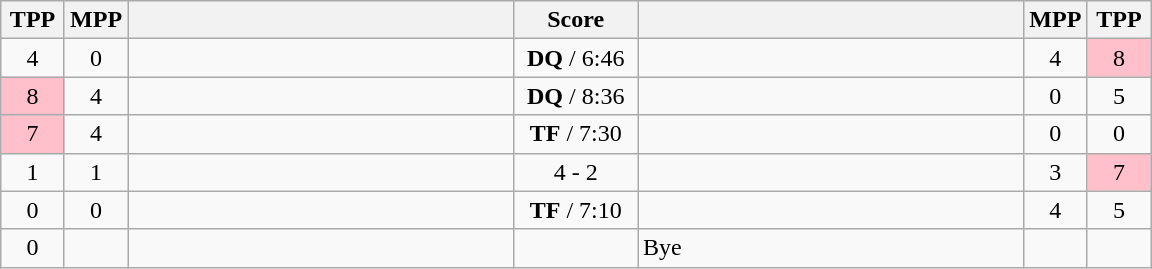<table class="wikitable" style="text-align: center;" |>
<tr>
<th width="35">TPP</th>
<th width="35">MPP</th>
<th width="250"></th>
<th width="75">Score</th>
<th width="250"></th>
<th width="35">MPP</th>
<th width="35">TPP</th>
</tr>
<tr>
<td>4</td>
<td>0</td>
<td style="text-align:left;"><strong></strong></td>
<td><strong>DQ</strong> / 6:46</td>
<td style="text-align:left;"></td>
<td>4</td>
<td bgcolor=pink>8</td>
</tr>
<tr>
<td bgcolor=pink>8</td>
<td>4</td>
<td style="text-align:left;"></td>
<td><strong>DQ</strong> / 8:36</td>
<td style="text-align:left;"><strong></strong></td>
<td>0</td>
<td>5</td>
</tr>
<tr>
<td bgcolor=pink>7</td>
<td>4</td>
<td style="text-align:left;"></td>
<td><strong>TF</strong> / 7:30</td>
<td style="text-align:left;"><strong></strong></td>
<td>0</td>
<td>0</td>
</tr>
<tr>
<td>1</td>
<td>1</td>
<td style="text-align:left;"><strong></strong></td>
<td>4 - 2</td>
<td style="text-align:left;"></td>
<td>3</td>
<td bgcolor=pink>7</td>
</tr>
<tr>
<td>0</td>
<td>0</td>
<td style="text-align:left;"><strong></strong></td>
<td><strong>TF</strong> / 7:10</td>
<td style="text-align:left;"></td>
<td>4</td>
<td>5</td>
</tr>
<tr>
<td>0</td>
<td></td>
<td style="text-align:left;"><strong></strong></td>
<td></td>
<td style="text-align:left;">Bye</td>
<td></td>
<td></td>
</tr>
</table>
